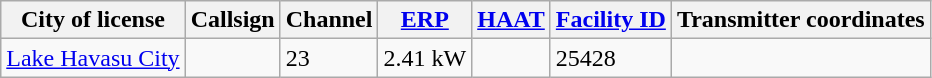<table class="wikitable">
<tr>
<th>City of license</th>
<th>Callsign</th>
<th>Channel</th>
<th><a href='#'>ERP</a></th>
<th><a href='#'>HAAT</a></th>
<th><a href='#'>Facility ID</a></th>
<th>Transmitter coordinates</th>
</tr>
<tr>
<td><a href='#'>Lake Havasu City</a></td>
<td><strong></strong></td>
<td>23</td>
<td>2.41 kW</td>
<td></td>
<td>25428</td>
<td></td>
</tr>
</table>
